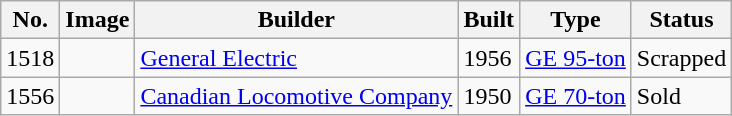<table class="wikitable sortable">
<tr>
<th>No.</th>
<th>Image</th>
<th>Builder</th>
<th>Built</th>
<th>Type</th>
<th>Status</th>
</tr>
<tr>
<td>1518</td>
<td></td>
<td><a href='#'>General Electric</a></td>
<td>1956</td>
<td><a href='#'>GE 95-ton</a></td>
<td>Scrapped</td>
</tr>
<tr>
<td>1556</td>
<td></td>
<td><a href='#'>Canadian Locomotive Company</a></td>
<td>1950</td>
<td><a href='#'>GE 70-ton</a></td>
<td>Sold</td>
</tr>
</table>
